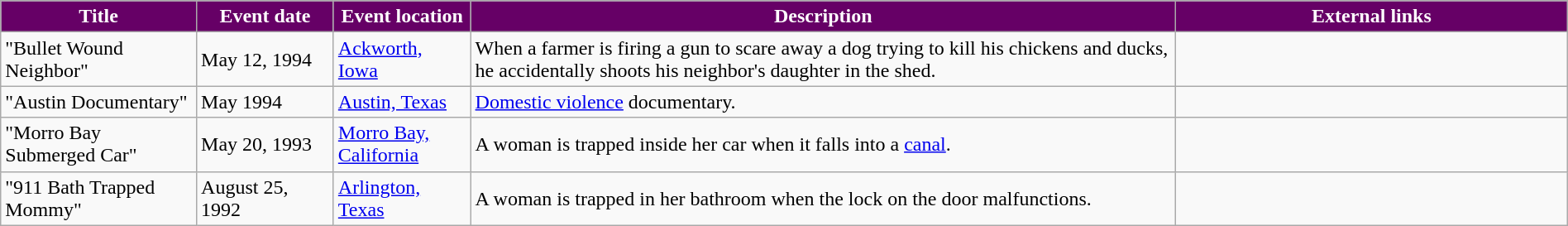<table class="wikitable" style="width: 100%;">
<tr>
<th style="background: #660066; color: #FFFFFF; width: 10%;">Title</th>
<th style="background: #660066; color: #FFFFFF; width: 7%;">Event date</th>
<th style="background: #660066; color: #FFFFFF; width: 7%;">Event location</th>
<th style="background: #660066; color: #FFFFFF; width: 36%;">Description</th>
<th style="background: #660066; color: #FFFFFF; width: 20%;">External links</th>
</tr>
<tr>
<td>"Bullet Wound Neighbor"</td>
<td>May 12, 1994</td>
<td><a href='#'>Ackworth, Iowa</a></td>
<td>When a farmer is firing a gun to scare away a dog trying to kill his chickens and ducks, he accidentally shoots his neighbor's daughter in the shed.</td>
<td></td>
</tr>
<tr>
<td>"Austin Documentary"</td>
<td>May 1994</td>
<td><a href='#'>Austin, Texas</a></td>
<td><a href='#'>Domestic violence</a> documentary.</td>
<td></td>
</tr>
<tr>
<td>"Morro Bay Submerged Car"</td>
<td>May 20, 1993</td>
<td><a href='#'>Morro Bay, California</a></td>
<td>A woman is trapped inside her car when it falls into a <a href='#'>canal</a>.</td>
<td></td>
</tr>
<tr>
<td>"911 Bath Trapped Mommy"</td>
<td>August 25, 1992</td>
<td><a href='#'>Arlington, Texas</a></td>
<td>A woman is trapped in her bathroom when the lock on the door malfunctions.</td>
<td></td>
</tr>
</table>
